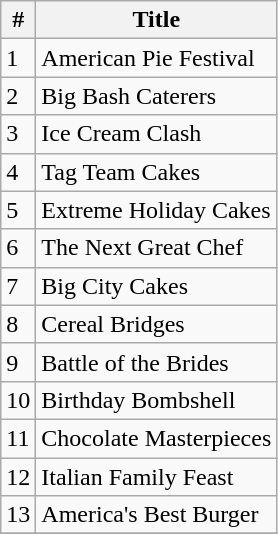<table class="wikitable">
<tr>
<th>#</th>
<th>Title</th>
</tr>
<tr>
<td>1</td>
<td>American Pie Festival</td>
</tr>
<tr>
<td>2</td>
<td>Big Bash Caterers</td>
</tr>
<tr>
<td>3</td>
<td>Ice Cream Clash</td>
</tr>
<tr>
<td>4</td>
<td>Tag Team Cakes</td>
</tr>
<tr>
<td>5</td>
<td>Extreme Holiday Cakes</td>
</tr>
<tr>
<td>6</td>
<td>The Next Great Chef</td>
</tr>
<tr>
<td>7</td>
<td>Big City Cakes</td>
</tr>
<tr>
<td>8</td>
<td>Cereal Bridges</td>
</tr>
<tr>
<td>9</td>
<td>Battle of the Brides</td>
</tr>
<tr>
<td>10</td>
<td>Birthday Bombshell</td>
</tr>
<tr>
<td>11</td>
<td>Chocolate Masterpieces</td>
</tr>
<tr>
<td>12</td>
<td>Italian Family Feast</td>
</tr>
<tr>
<td>13</td>
<td>America's Best Burger</td>
</tr>
<tr>
</tr>
</table>
